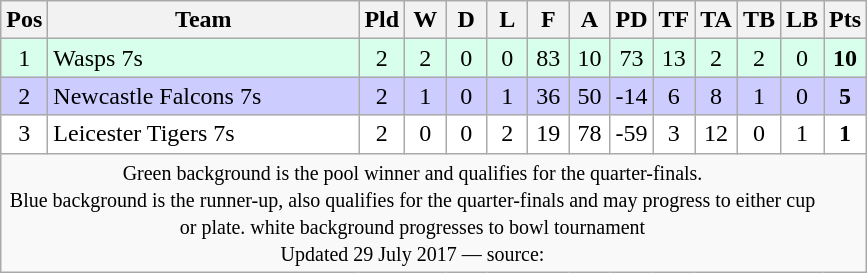<table class="wikitable" style="text-align: center;">
<tr>
<th width="20">Pos</th>
<th width="200">Team</th>
<th width="20">Pld</th>
<th width="20">W</th>
<th width="20">D</th>
<th width="20">L</th>
<th width="20">F</th>
<th width="20">A</th>
<th width="20">PD</th>
<th width="20">TF</th>
<th width="20">TA</th>
<th width="20">TB</th>
<th width="20">LB</th>
<th width="20">Pts</th>
</tr>
<tr bgcolor=#d8ffeb>
<td>1</td>
<td align=left>Wasps 7s</td>
<td>2</td>
<td>2</td>
<td>0</td>
<td>0</td>
<td>83</td>
<td>10</td>
<td>73</td>
<td>13</td>
<td>2</td>
<td>2</td>
<td>0</td>
<td><strong>10</strong></td>
</tr>
<tr bgcolor=#ccccff>
<td>2</td>
<td align=left>Newcastle Falcons 7s</td>
<td>2</td>
<td>1</td>
<td>0</td>
<td>1</td>
<td>36</td>
<td>50</td>
<td>-14</td>
<td>6</td>
<td>8</td>
<td>1</td>
<td>0</td>
<td><strong>5</strong></td>
</tr>
<tr bgcolor=#ffffff>
<td>3</td>
<td align=left>Leicester Tigers 7s</td>
<td>2</td>
<td>0</td>
<td>0</td>
<td>2</td>
<td>19</td>
<td>78</td>
<td>-59</td>
<td>3</td>
<td>12</td>
<td>0</td>
<td>1</td>
<td><strong>1</strong></td>
</tr>
<tr align=center>
<td colspan="13" style="border:0px"><small>Green background is the pool winner and qualifies for the quarter-finals.<br>Blue background is the runner-up, also qualifies for the quarter-finals and may progress to either cup or plate. white background progresses to bowl tournament<br>Updated 29 July 2017 — source: </small></td>
</tr>
</table>
